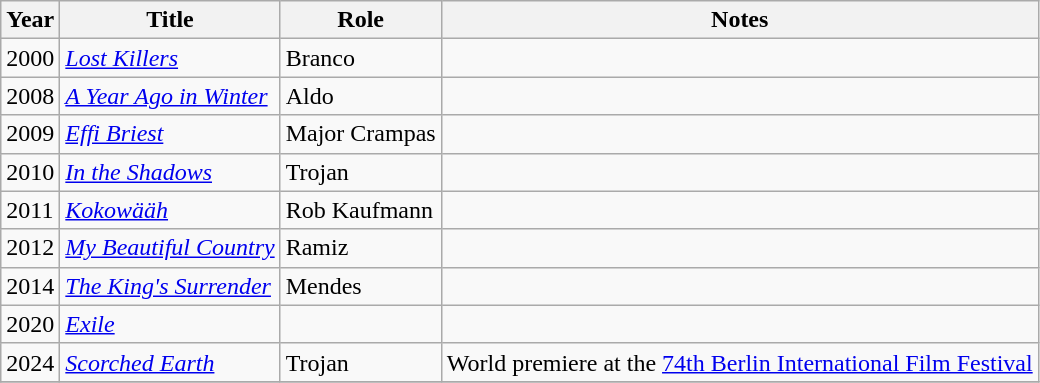<table class="wikitable sortable">
<tr>
<th>Year</th>
<th>Title</th>
<th>Role</th>
<th class="unsortable">Notes</th>
</tr>
<tr>
<td>2000</td>
<td><em><a href='#'>Lost Killers</a></em></td>
<td>Branco</td>
<td></td>
</tr>
<tr>
<td>2008</td>
<td><em><a href='#'>A Year Ago in Winter</a></em></td>
<td>Aldo</td>
<td></td>
</tr>
<tr>
<td>2009</td>
<td><em><a href='#'>Effi Briest</a></em></td>
<td>Major Crampas</td>
<td></td>
</tr>
<tr>
<td>2010</td>
<td><em><a href='#'>In the Shadows</a></em></td>
<td>Trojan</td>
<td></td>
</tr>
<tr>
<td>2011</td>
<td><em><a href='#'>Kokowääh</a></em></td>
<td>Rob Kaufmann</td>
<td></td>
</tr>
<tr>
<td>2012</td>
<td><em><a href='#'>My Beautiful Country</a></em></td>
<td>Ramiz</td>
<td></td>
</tr>
<tr>
<td>2014</td>
<td><em><a href='#'>The King's Surrender</a></em></td>
<td>Mendes</td>
<td></td>
</tr>
<tr>
<td>2020</td>
<td><em><a href='#'>Exile</a></em></td>
<td></td>
<td></td>
</tr>
<tr>
<td>2024</td>
<td><em><a href='#'>Scorched Earth</a></em></td>
<td>Trojan</td>
<td>World premiere at the <a href='#'>74th Berlin International Film Festival</a></td>
</tr>
<tr>
</tr>
</table>
